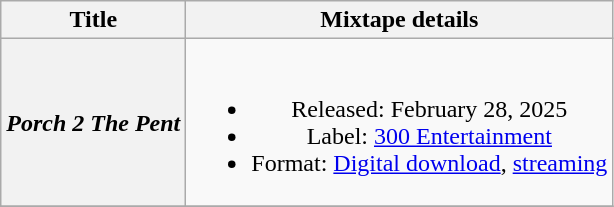<table class="wikitable plainrowheaders" style="text-align:center;">
<tr>
<th scope="col" scope="col">Title</th>
<th scope="col" scope="col";">Mixtape details</th>
</tr>
<tr>
<th scope="row"><em>Porch 2 The Pent</em></th>
<td><br><ul><li>Released: February 28, 2025</li><li>Label: <a href='#'>300 Entertainment</a></li><li>Format: <a href='#'>Digital download</a>, <a href='#'>streaming</a></li></ul></td>
</tr>
<tr>
</tr>
</table>
